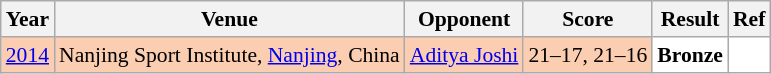<table class="sortable wikitable" style="font-size: 90%">
<tr>
<th>Year</th>
<th>Venue</th>
<th>Opponent</th>
<th>Score</th>
<th>Result</th>
<th>Ref</th>
</tr>
<tr style="background:#FBCEB1">
<td align="center"><a href='#'>2014</a></td>
<td align="left">Nanjing Sport Institute, <a href='#'>Nanjing</a>, China</td>
<td align="left"> <a href='#'>Aditya Joshi</a></td>
<td align="left">21–17, 21–16</td>
<td style="text-align:left; background:white"> <strong>Bronze</strong></td>
<td style="text-align:center; background:white"></td>
</tr>
</table>
